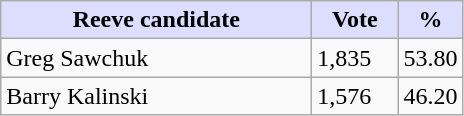<table class="wikitable">
<tr>
<th style="background:#ddf; width:200px;">Reeve candidate</th>
<th style="background:#ddf; width:50px;">Vote</th>
<th style="background:#ddf; width:30px;">%</th>
</tr>
<tr>
<td>Greg Sawchuk</td>
<td>1,835</td>
<td>53.80</td>
</tr>
<tr>
<td>Barry Kalinski</td>
<td>1,576</td>
<td>46.20</td>
</tr>
</table>
